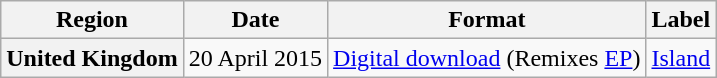<table class="wikitable plainrowheaders">
<tr>
<th scope="col">Region</th>
<th scope="col">Date</th>
<th scope="col">Format</th>
<th scope="col">Label</th>
</tr>
<tr>
<th scope="row">United Kingdom</th>
<td>20 April 2015</td>
<td><a href='#'>Digital download</a> (Remixes <a href='#'>EP</a>)</td>
<td><a href='#'>Island</a></td>
</tr>
</table>
